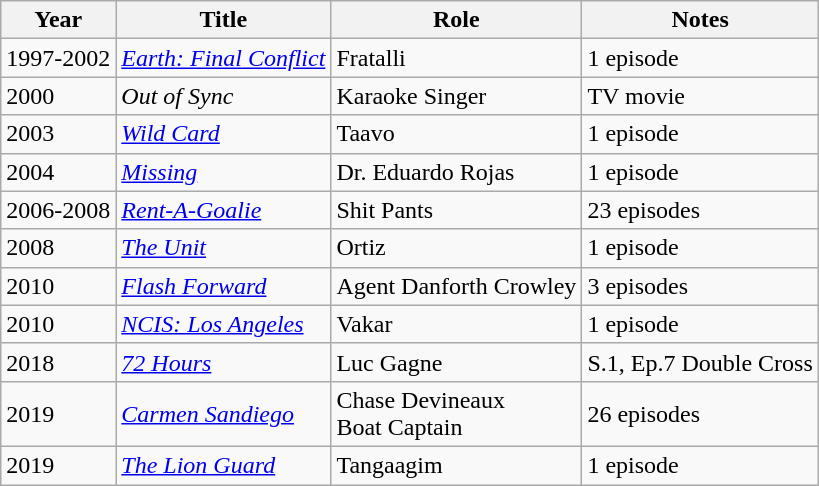<table class="wikitable sortable">
<tr>
<th>Year</th>
<th>Title</th>
<th>Role</th>
<th>Notes</th>
</tr>
<tr>
<td>1997-2002</td>
<td><em><a href='#'>Earth: Final Conflict</a></em></td>
<td>Fratalli</td>
<td>1 episode</td>
</tr>
<tr>
<td>2000</td>
<td><em>Out of Sync</em></td>
<td>Karaoke Singer</td>
<td>TV movie</td>
</tr>
<tr>
<td>2003</td>
<td><em><a href='#'>Wild Card</a></em></td>
<td>Taavo</td>
<td>1 episode</td>
</tr>
<tr>
<td>2004</td>
<td><em><a href='#'>Missing</a></em></td>
<td>Dr. Eduardo Rojas</td>
<td>1 episode</td>
</tr>
<tr>
<td>2006-2008</td>
<td><em><a href='#'>Rent-A-Goalie</a></em></td>
<td>Shit Pants</td>
<td>23 episodes</td>
</tr>
<tr>
<td>2008</td>
<td><em><a href='#'>The Unit</a></em></td>
<td>Ortiz</td>
<td>1 episode</td>
</tr>
<tr>
<td>2010</td>
<td><em><a href='#'>Flash Forward</a></em></td>
<td>Agent Danforth Crowley</td>
<td>3 episodes</td>
</tr>
<tr>
<td>2010</td>
<td><em><a href='#'>NCIS: Los Angeles</a></em></td>
<td>Vakar</td>
<td>1 episode</td>
</tr>
<tr>
<td>2018</td>
<td><em><a href='#'>72 Hours</a></em></td>
<td>Luc Gagne</td>
<td>S.1, Ep.7 Double Cross</td>
</tr>
<tr>
<td>2019</td>
<td><em><a href='#'>Carmen Sandiego</a></em></td>
<td>Chase Devineaux<br>Boat Captain</td>
<td>26 episodes</td>
</tr>
<tr>
<td>2019</td>
<td><em><a href='#'>The Lion Guard</a></em></td>
<td>Tangaagim</td>
<td>1 episode</td>
</tr>
</table>
